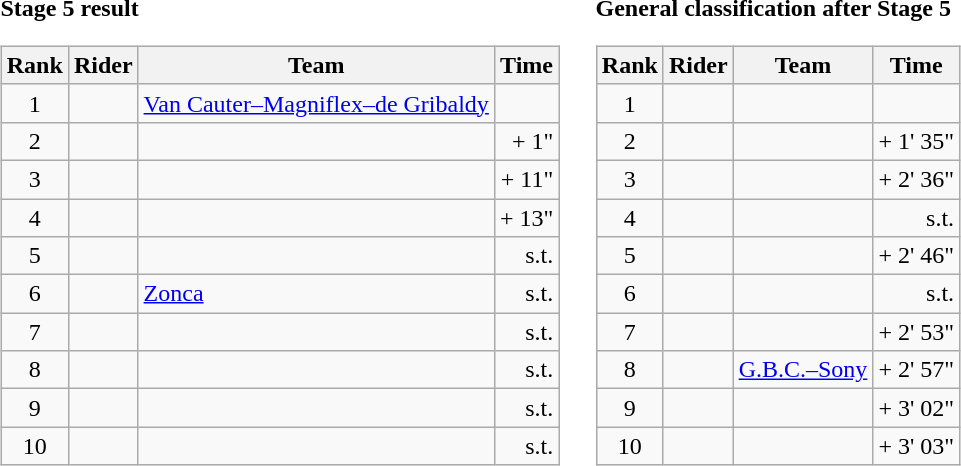<table>
<tr>
<td><strong>Stage 5 result</strong><br><table class="wikitable">
<tr>
<th scope="col">Rank</th>
<th scope="col">Rider</th>
<th scope="col">Team</th>
<th scope="col">Time</th>
</tr>
<tr>
<td style="text-align:center;">1</td>
<td></td>
<td><a href='#'>Van Cauter–Magniflex–de Gribaldy</a></td>
<td style="text-align:right;"></td>
</tr>
<tr>
<td style="text-align:center;">2</td>
<td></td>
<td></td>
<td style="text-align:right;">+ 1"</td>
</tr>
<tr>
<td style="text-align:center;">3</td>
<td></td>
<td></td>
<td style="text-align:right;">+ 11"</td>
</tr>
<tr>
<td style="text-align:center;">4</td>
<td></td>
<td></td>
<td style="text-align:right;">+ 13"</td>
</tr>
<tr>
<td style="text-align:center;">5</td>
<td></td>
<td></td>
<td style="text-align:right;">s.t.</td>
</tr>
<tr>
<td style="text-align:center;">6</td>
<td></td>
<td><a href='#'>Zonca</a></td>
<td style="text-align:right;">s.t.</td>
</tr>
<tr>
<td style="text-align:center;">7</td>
<td></td>
<td></td>
<td style="text-align:right;">s.t.</td>
</tr>
<tr>
<td style="text-align:center;">8</td>
<td></td>
<td></td>
<td style="text-align:right;">s.t.</td>
</tr>
<tr>
<td style="text-align:center;">9</td>
<td></td>
<td></td>
<td style="text-align:right;">s.t.</td>
</tr>
<tr>
<td style="text-align:center;">10</td>
<td></td>
<td></td>
<td style="text-align:right;">s.t.</td>
</tr>
</table>
</td>
<td></td>
<td><strong>General classification after Stage 5</strong><br><table class="wikitable">
<tr>
<th scope="col">Rank</th>
<th scope="col">Rider</th>
<th scope="col">Team</th>
<th scope="col">Time</th>
</tr>
<tr>
<td style="text-align:center;">1</td>
<td></td>
<td></td>
<td style="text-align:right;"></td>
</tr>
<tr>
<td style="text-align:center;">2</td>
<td></td>
<td></td>
<td style="text-align:right;">+ 1' 35"</td>
</tr>
<tr>
<td style="text-align:center;">3</td>
<td></td>
<td></td>
<td style="text-align:right;">+ 2' 36"</td>
</tr>
<tr>
<td style="text-align:center;">4</td>
<td></td>
<td></td>
<td style="text-align:right;">s.t.</td>
</tr>
<tr>
<td style="text-align:center;">5</td>
<td></td>
<td></td>
<td style="text-align:right;">+ 2' 46"</td>
</tr>
<tr>
<td style="text-align:center;">6</td>
<td></td>
<td></td>
<td style="text-align:right;">s.t.</td>
</tr>
<tr>
<td style="text-align:center;">7</td>
<td></td>
<td></td>
<td style="text-align:right;">+ 2' 53"</td>
</tr>
<tr>
<td style="text-align:center;">8</td>
<td></td>
<td><a href='#'>G.B.C.–Sony</a></td>
<td style="text-align:right;">+ 2' 57"</td>
</tr>
<tr>
<td style="text-align:center;">9</td>
<td></td>
<td></td>
<td style="text-align:right;">+ 3' 02"</td>
</tr>
<tr>
<td style="text-align:center;">10</td>
<td></td>
<td></td>
<td style="text-align:right;">+ 3' 03"</td>
</tr>
</table>
</td>
</tr>
</table>
